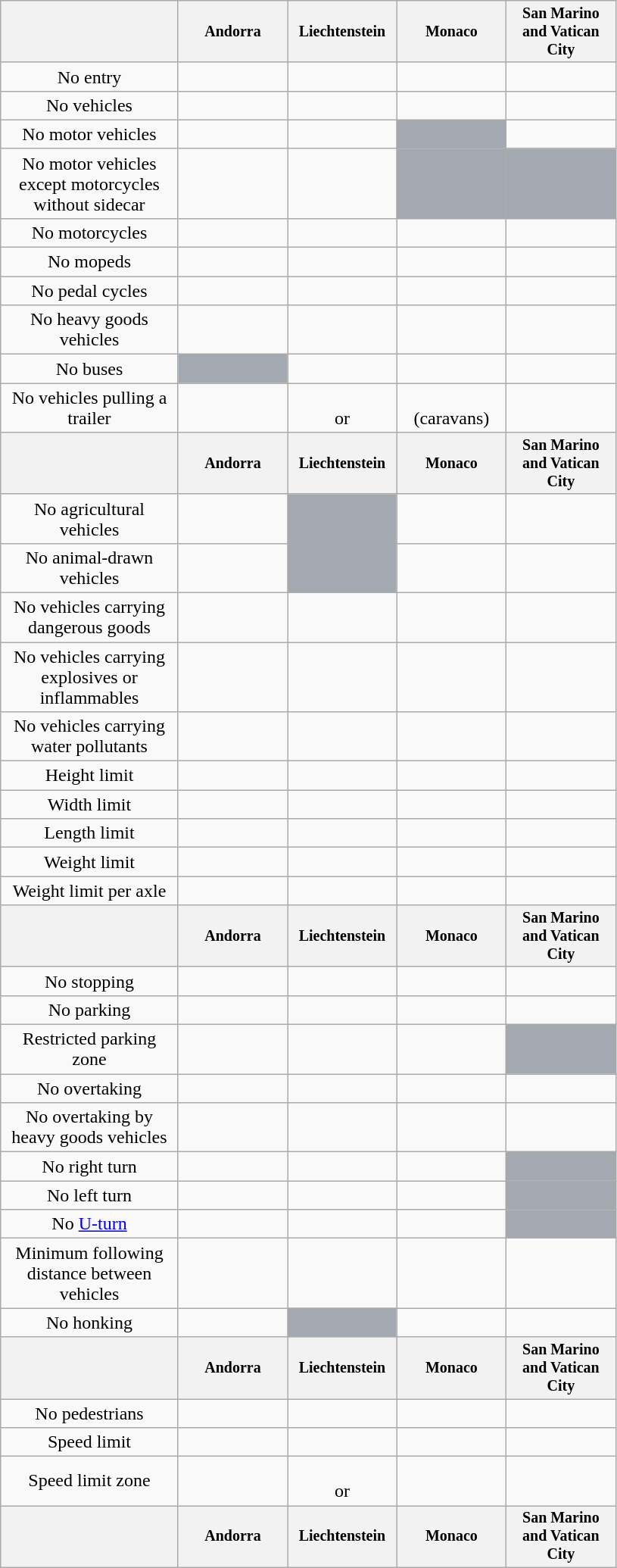<table class="wikitable" style="text-align:center;">
<tr style="font-size:smaller;">
<th width="150"></th>
<th style="width: 90px;">Andorra</th>
<th style="width: 90px;">Liechtenstein</th>
<th style="width: 90px;">Monaco</th>
<th style="width: 90px;">San Marino and Vatican City</th>
</tr>
<tr>
<td>No entry</td>
<td></td>
<td></td>
<td></td>
<td></td>
</tr>
<tr>
<td>No vehicles</td>
<td></td>
<td></td>
<td></td>
<td></td>
</tr>
<tr>
<td>No motor vehicles</td>
<td></td>
<td></td>
<td style="background: #a2a9b1;"></td>
<td></td>
</tr>
<tr>
<td>No motor vehicles except motorcycles without sidecar</td>
<td></td>
<td></td>
<td style="background: #a2a9b1;"></td>
<td style="background: #a2a9b1;"></td>
</tr>
<tr>
<td>No motorcycles</td>
<td></td>
<td></td>
<td></td>
<td></td>
</tr>
<tr>
<td>No mopeds</td>
<td></td>
<td></td>
<td></td>
<td></td>
</tr>
<tr>
<td>No pedal cycles</td>
<td></td>
<td><br></td>
<td></td>
<td></td>
</tr>
<tr>
<td>No heavy goods vehicles</td>
<td></td>
<td></td>
<td></td>
<td></td>
</tr>
<tr>
<td>No buses</td>
<td style="background: #a2a9b1;"></td>
<td></td>
<td></td>
<td></td>
</tr>
<tr>
<td>No vehicles pulling a trailer</td>
<td></td>
<td><br>or
</td>
<td><br>(caravans)</td>
<td></td>
</tr>
<tr style="font-size:smaller;">
<th width="150"></th>
<th>Andorra</th>
<th>Liechtenstein</th>
<th>Monaco</th>
<th>San Marino and Vatican City</th>
</tr>
<tr>
<td>No agricultural vehicles</td>
<td></td>
<td style="background: #a2a9b1;"></td>
<td></td>
<td></td>
</tr>
<tr>
<td>No animal-drawn vehicles</td>
<td></td>
<td style="background: #a2a9b1;"></td>
<td></td>
<td></td>
</tr>
<tr>
<td>No vehicles carrying dangerous goods</td>
<td></td>
<td></td>
<td></td>
<td></td>
</tr>
<tr>
<td>No vehicles carrying explosives or inflammables</td>
<td></td>
<td><br></td>
<td></td>
<td></td>
</tr>
<tr>
<td>No vehicles carrying water pollutants</td>
<td></td>
<td></td>
<td></td>
<td></td>
</tr>
<tr>
<td>Height limit</td>
<td></td>
<td></td>
<td></td>
<td></td>
</tr>
<tr>
<td>Width limit</td>
<td></td>
<td></td>
<td></td>
<td></td>
</tr>
<tr>
<td>Length limit</td>
<td></td>
<td></td>
<td></td>
<td></td>
</tr>
<tr>
<td>Weight limit</td>
<td></td>
<td></td>
<td></td>
<td></td>
</tr>
<tr>
<td scope="col">Weight limit per axle</td>
<td></td>
<td><br></td>
<td></td>
<td></td>
</tr>
<tr style="font-size:smaller;">
<th width="150"></th>
<th>Andorra</th>
<th>Liechtenstein</th>
<th>Monaco</th>
<th>San Marino and Vatican City</th>
</tr>
<tr>
<td>No stopping</td>
<td></td>
<td></td>
<td></td>
<td></td>
</tr>
<tr>
<td>No parking</td>
<td></td>
<td></td>
<td></td>
<td></td>
</tr>
<tr>
<td>Restricted parking zone</td>
<td></td>
<td></td>
<td></td>
<td style="background: #a2a9b1;"></td>
</tr>
<tr>
<td>No overtaking</td>
<td></td>
<td></td>
<td></td>
<td></td>
</tr>
<tr>
<td>No overtaking by heavy goods vehicles</td>
<td></td>
<td></td>
<td></td>
<td></td>
</tr>
<tr>
<td>No right turn</td>
<td></td>
<td></td>
<td></td>
<td style="background: #a2a9b1;"></td>
</tr>
<tr>
<td>No left turn</td>
<td></td>
<td></td>
<td></td>
<td style="background: #a2a9b1;"></td>
</tr>
<tr>
<td>No <a href='#'>U-turn</a></td>
<td></td>
<td></td>
<td></td>
<td style="background: #a2a9b1;"></td>
</tr>
<tr>
<td>Minimum following distance between vehicles</td>
<td></td>
<td></td>
<td></td>
<td></td>
</tr>
<tr>
<td>No honking</td>
<td></td>
<td style="background: #a2a9b1;"></td>
<td></td>
<td></td>
</tr>
<tr style="font-size:smaller;">
<th width="150"></th>
<th>Andorra</th>
<th>Liechtenstein</th>
<th>Monaco</th>
<th>San Marino and Vatican City</th>
</tr>
<tr>
<td>No pedestrians</td>
<td></td>
<td></td>
<td></td>
<td></td>
</tr>
<tr>
<td>Speed limit</td>
<td></td>
<td></td>
<td></td>
<td></td>
</tr>
<tr>
<td>Speed limit zone</td>
<td></td>
<td><br>or
</td>
<td></td>
<td></td>
</tr>
<tr style="font-size:smaller;">
<th width="150"></th>
<th>Andorra</th>
<th>Liechtenstein</th>
<th>Monaco</th>
<th>San Marino and Vatican City</th>
</tr>
</table>
